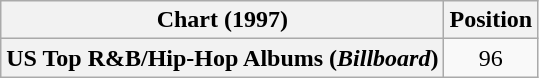<table class="wikitable plainrowheaders" style="text-align:center">
<tr>
<th scope="col">Chart (1997)</th>
<th scope="col">Position</th>
</tr>
<tr>
<th scope="row">US Top R&B/Hip-Hop Albums (<em>Billboard</em>)</th>
<td>96</td>
</tr>
</table>
